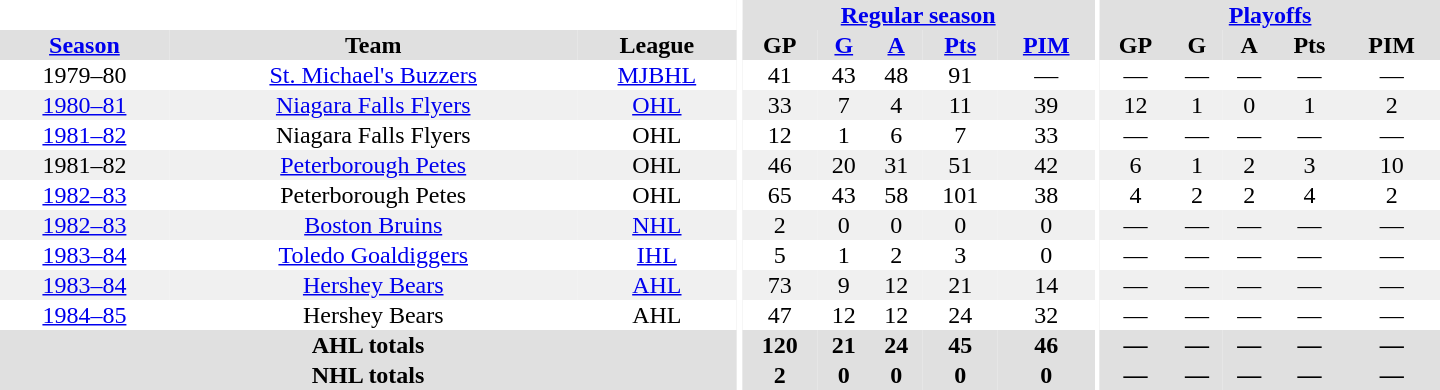<table border="0" cellpadding="1" cellspacing="0" style="text-align:center; width:60em">
<tr bgcolor="#e0e0e0">
<th colspan="3" bgcolor="#ffffff"></th>
<th rowspan="100" bgcolor="#ffffff"></th>
<th colspan="5"><a href='#'>Regular season</a></th>
<th rowspan="100" bgcolor="#ffffff"></th>
<th colspan="5"><a href='#'>Playoffs</a></th>
</tr>
<tr bgcolor="#e0e0e0">
<th><a href='#'>Season</a></th>
<th>Team</th>
<th>League</th>
<th>GP</th>
<th><a href='#'>G</a></th>
<th><a href='#'>A</a></th>
<th><a href='#'>Pts</a></th>
<th><a href='#'>PIM</a></th>
<th>GP</th>
<th>G</th>
<th>A</th>
<th>Pts</th>
<th>PIM</th>
</tr>
<tr>
<td>1979–80</td>
<td><a href='#'>St. Michael's Buzzers</a></td>
<td><a href='#'>MJBHL</a></td>
<td>41</td>
<td>43</td>
<td>48</td>
<td>91</td>
<td>—</td>
<td>—</td>
<td>—</td>
<td>—</td>
<td>—</td>
<td>—</td>
</tr>
<tr bgcolor="#f0f0f0">
<td><a href='#'>1980–81</a></td>
<td><a href='#'>Niagara Falls Flyers</a></td>
<td><a href='#'>OHL</a></td>
<td>33</td>
<td>7</td>
<td>4</td>
<td>11</td>
<td>39</td>
<td>12</td>
<td>1</td>
<td>0</td>
<td>1</td>
<td>2</td>
</tr>
<tr>
<td><a href='#'>1981–82</a></td>
<td>Niagara Falls Flyers</td>
<td>OHL</td>
<td>12</td>
<td>1</td>
<td>6</td>
<td>7</td>
<td>33</td>
<td>—</td>
<td>—</td>
<td>—</td>
<td>—</td>
<td>—</td>
</tr>
<tr bgcolor="#f0f0f0">
<td>1981–82</td>
<td><a href='#'>Peterborough Petes</a></td>
<td>OHL</td>
<td>46</td>
<td>20</td>
<td>31</td>
<td>51</td>
<td>42</td>
<td>6</td>
<td>1</td>
<td>2</td>
<td>3</td>
<td>10</td>
</tr>
<tr>
<td><a href='#'>1982–83</a></td>
<td>Peterborough Petes</td>
<td>OHL</td>
<td>65</td>
<td>43</td>
<td>58</td>
<td>101</td>
<td>38</td>
<td>4</td>
<td>2</td>
<td>2</td>
<td>4</td>
<td>2</td>
</tr>
<tr bgcolor="#f0f0f0">
<td><a href='#'>1982–83</a></td>
<td><a href='#'>Boston Bruins</a></td>
<td><a href='#'>NHL</a></td>
<td>2</td>
<td>0</td>
<td>0</td>
<td>0</td>
<td>0</td>
<td>—</td>
<td>—</td>
<td>—</td>
<td>—</td>
<td>—</td>
</tr>
<tr>
<td><a href='#'>1983–84</a></td>
<td><a href='#'>Toledo Goaldiggers</a></td>
<td><a href='#'>IHL</a></td>
<td>5</td>
<td>1</td>
<td>2</td>
<td>3</td>
<td>0</td>
<td>—</td>
<td>—</td>
<td>—</td>
<td>—</td>
<td>—</td>
</tr>
<tr bgcolor="#f0f0f0">
<td><a href='#'>1983–84</a></td>
<td><a href='#'>Hershey Bears</a></td>
<td><a href='#'>AHL</a></td>
<td>73</td>
<td>9</td>
<td>12</td>
<td>21</td>
<td>14</td>
<td>—</td>
<td>—</td>
<td>—</td>
<td>—</td>
<td>—</td>
</tr>
<tr>
<td><a href='#'>1984–85</a></td>
<td>Hershey Bears</td>
<td>AHL</td>
<td>47</td>
<td>12</td>
<td>12</td>
<td>24</td>
<td>32</td>
<td>—</td>
<td>—</td>
<td>—</td>
<td>—</td>
<td>—</td>
</tr>
<tr bgcolor="#e0e0e0">
<th colspan="3">AHL totals</th>
<th>120</th>
<th>21</th>
<th>24</th>
<th>45</th>
<th>46</th>
<th>—</th>
<th>—</th>
<th>—</th>
<th>—</th>
<th>—</th>
</tr>
<tr bgcolor="#e0e0e0">
<th colspan="3">NHL totals</th>
<th>2</th>
<th>0</th>
<th>0</th>
<th>0</th>
<th>0</th>
<th>—</th>
<th>—</th>
<th>—</th>
<th>—</th>
<th>—</th>
</tr>
</table>
